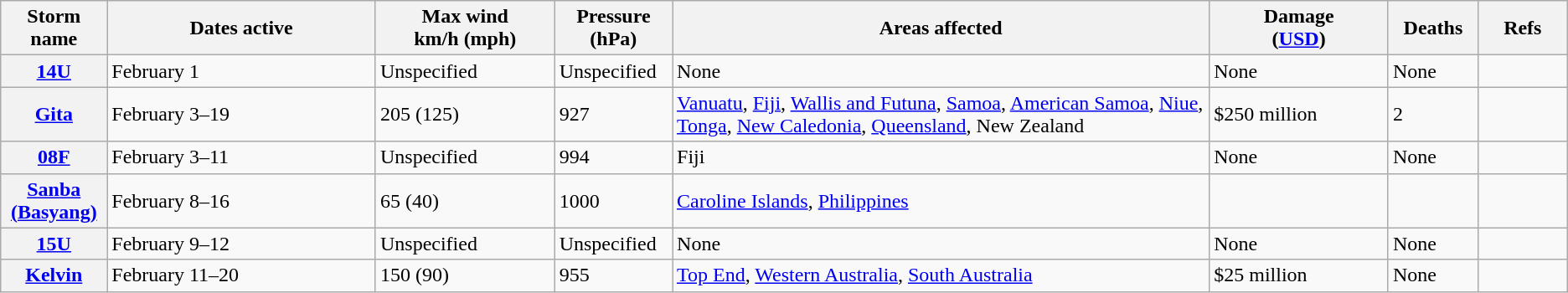<table class="wikitable sortable">
<tr>
<th style="width:5%;">Storm name</th>
<th style="width:15%;">Dates active</th>
<th style="width:10%;">Max wind<br>km/h (mph)</th>
<th style="width:5%;">Pressure<br>(hPa)</th>
<th style="width:30%;">Areas affected</th>
<th style="width:10%;">Damage<br>(<a href='#'>USD</a>)</th>
<th style="width:5%;">Deaths</th>
<th style="width:5%;">Refs</th>
</tr>
<tr>
<th><a href='#'>14U</a></th>
<td>February 1</td>
<td>Unspecified</td>
<td>Unspecified</td>
<td>None</td>
<td>None</td>
<td>None</td>
<td></td>
</tr>
<tr>
<th><a href='#'>Gita</a></th>
<td>February 3–19</td>
<td>205 (125)</td>
<td>927</td>
<td><a href='#'>Vanuatu</a>, <a href='#'>Fiji</a>, <a href='#'>Wallis and Futuna</a>, <a href='#'>Samoa</a>, <a href='#'>American Samoa</a>, <a href='#'>Niue</a>, <a href='#'>Tonga</a>, <a href='#'>New Caledonia</a>, <a href='#'>Queensland</a>, New Zealand</td>
<td>$250 million</td>
<td>2</td>
<td></td>
</tr>
<tr>
<th><a href='#'>08F</a></th>
<td>February 3–11</td>
<td>Unspecified</td>
<td>994</td>
<td>Fiji</td>
<td>None</td>
<td>None</td>
<td></td>
</tr>
<tr>
<th><a href='#'>Sanba (Basyang)</a></th>
<td>February 8–16</td>
<td>65 (40)</td>
<td>1000</td>
<td><a href='#'>Caroline Islands</a>, <a href='#'>Philippines</a></td>
<td></td>
<td></td>
<td></td>
</tr>
<tr>
<th><a href='#'>15U</a></th>
<td>February 9–12</td>
<td>Unspecified</td>
<td>Unspecified</td>
<td>None</td>
<td>None</td>
<td>None</td>
<td></td>
</tr>
<tr>
<th><a href='#'>Kelvin</a></th>
<td>February 11–20</td>
<td>150 (90)</td>
<td>955</td>
<td><a href='#'>Top End</a>, <a href='#'>Western Australia</a>, <a href='#'>South Australia</a></td>
<td>$25 million</td>
<td>None</td>
<td></td>
</tr>
</table>
